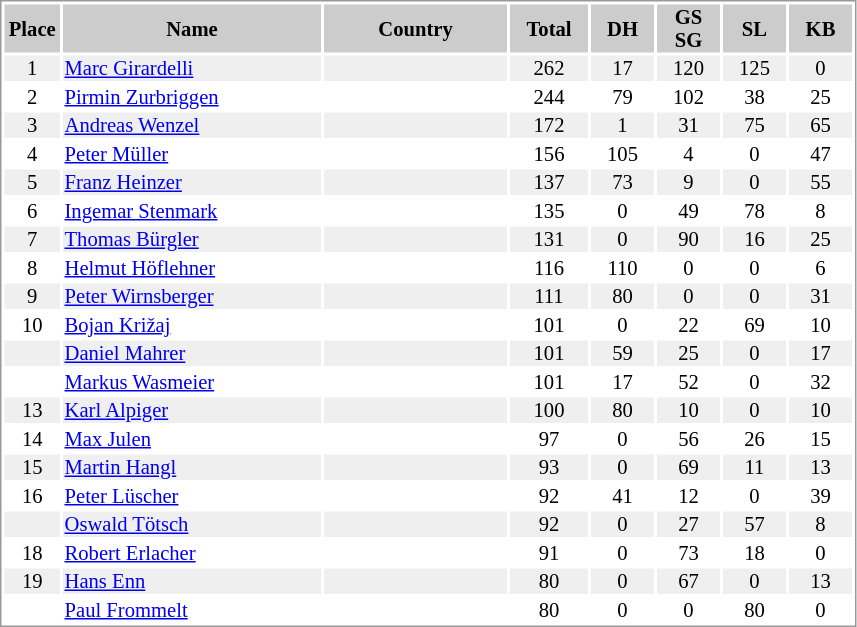<table border="0" style="border: 1px solid #999; background-color:#FFFFFF; text-align:center; font-size:86%; line-height:15px;">
<tr align="center" bgcolor="#CCCCCC">
<th width=35>Place</th>
<th width=170>Name</th>
<th width=120>Country</th>
<th width=50>Total</th>
<th width=40>DH</th>
<th width=40>GS<br>SG</th>
<th width=40>SL</th>
<th width=40>KB</th>
</tr>
<tr bgcolor="#EFEFEF">
<td>1</td>
<td align="left"><a href='#'>Marc Girardelli</a></td>
<td align="left"></td>
<td>262</td>
<td>17</td>
<td>120</td>
<td>125</td>
<td>0</td>
</tr>
<tr>
<td>2</td>
<td align="left"><a href='#'>Pirmin Zurbriggen</a></td>
<td align="left"></td>
<td>244</td>
<td>79</td>
<td>102</td>
<td>38</td>
<td>25</td>
</tr>
<tr bgcolor="#EFEFEF">
<td>3</td>
<td align="left"><a href='#'>Andreas Wenzel</a></td>
<td align="left"></td>
<td>172</td>
<td>1</td>
<td>31</td>
<td>75</td>
<td>65</td>
</tr>
<tr>
<td>4</td>
<td align="left"><a href='#'>Peter Müller</a></td>
<td align="left"></td>
<td>156</td>
<td>105</td>
<td>4</td>
<td>0</td>
<td>47</td>
</tr>
<tr bgcolor="#EFEFEF">
<td>5</td>
<td align="left"><a href='#'>Franz Heinzer</a></td>
<td align="left"></td>
<td>137</td>
<td>73</td>
<td>9</td>
<td>0</td>
<td>55</td>
</tr>
<tr>
<td>6</td>
<td align="left"><a href='#'>Ingemar Stenmark</a></td>
<td align="left"></td>
<td>135</td>
<td>0</td>
<td>49</td>
<td>78</td>
<td>8</td>
</tr>
<tr bgcolor="#EFEFEF">
<td>7</td>
<td align="left"><a href='#'>Thomas Bürgler</a></td>
<td align="left"></td>
<td>131</td>
<td>0</td>
<td>90</td>
<td>16</td>
<td>25</td>
</tr>
<tr>
<td>8</td>
<td align="left"><a href='#'>Helmut Höflehner</a></td>
<td align="left"></td>
<td>116</td>
<td>110</td>
<td>0</td>
<td>0</td>
<td>6</td>
</tr>
<tr bgcolor="#EFEFEF">
<td>9</td>
<td align="left"><a href='#'>Peter Wirnsberger</a></td>
<td align="left"></td>
<td>111</td>
<td>80</td>
<td>0</td>
<td>0</td>
<td>31</td>
</tr>
<tr>
<td>10</td>
<td align="left"><a href='#'>Bojan Križaj</a></td>
<td align="left"></td>
<td>101</td>
<td>0</td>
<td>22</td>
<td>69</td>
<td>10</td>
</tr>
<tr bgcolor="#EFEFEF">
<td></td>
<td align="left"><a href='#'>Daniel Mahrer</a></td>
<td align="left"></td>
<td>101</td>
<td>59</td>
<td>25</td>
<td>0</td>
<td>17</td>
</tr>
<tr>
<td></td>
<td align="left"><a href='#'>Markus Wasmeier</a></td>
<td align="left"></td>
<td>101</td>
<td>17</td>
<td>52</td>
<td>0</td>
<td>32</td>
</tr>
<tr bgcolor="#EFEFEF">
<td>13</td>
<td align="left"><a href='#'>Karl Alpiger</a></td>
<td align="left"></td>
<td>100</td>
<td>80</td>
<td>10</td>
<td>0</td>
<td>10</td>
</tr>
<tr>
<td>14</td>
<td align="left"><a href='#'>Max Julen</a></td>
<td align="left"></td>
<td>97</td>
<td>0</td>
<td>56</td>
<td>26</td>
<td>15</td>
</tr>
<tr bgcolor="#EFEFEF">
<td>15</td>
<td align="left"><a href='#'>Martin Hangl</a></td>
<td align="left"></td>
<td>93</td>
<td>0</td>
<td>69</td>
<td>11</td>
<td>13</td>
</tr>
<tr>
<td>16</td>
<td align="left"><a href='#'>Peter Lüscher</a></td>
<td align="left"></td>
<td>92</td>
<td>41</td>
<td>12</td>
<td>0</td>
<td>39</td>
</tr>
<tr bgcolor="#EFEFEF">
<td></td>
<td align="left"><a href='#'>Oswald Tötsch</a></td>
<td align="left"></td>
<td>92</td>
<td>0</td>
<td>27</td>
<td>57</td>
<td>8</td>
</tr>
<tr>
<td>18</td>
<td align="left"><a href='#'>Robert Erlacher</a></td>
<td align="left"></td>
<td>91</td>
<td>0</td>
<td>73</td>
<td>18</td>
<td>0</td>
</tr>
<tr bgcolor="#EFEFEF">
<td>19</td>
<td align="left"><a href='#'>Hans Enn</a></td>
<td align="left"></td>
<td>80</td>
<td>0</td>
<td>67</td>
<td>0</td>
<td>13</td>
</tr>
<tr>
<td></td>
<td align="left"><a href='#'>Paul Frommelt</a></td>
<td align="left"></td>
<td>80</td>
<td>0</td>
<td>0</td>
<td>80</td>
<td>0</td>
</tr>
</table>
